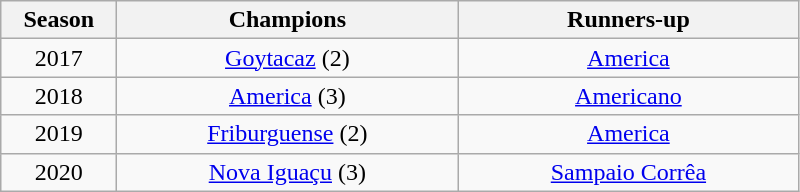<table class="wikitable" style="text-align:center; margin-left:1em;">
<tr>
<th style="width:70px">Season</th>
<th style="width:220px">Champions</th>
<th style="width:220px">Runners-up</th>
</tr>
<tr>
<td>2017</td>
<td><a href='#'>Goytacaz</a> (2)</td>
<td><a href='#'>America</a></td>
</tr>
<tr>
<td>2018</td>
<td><a href='#'>America</a> (3)</td>
<td><a href='#'>Americano</a></td>
</tr>
<tr>
<td>2019</td>
<td><a href='#'>Friburguense</a> (2)</td>
<td><a href='#'>America</a></td>
</tr>
<tr>
<td>2020</td>
<td><a href='#'>Nova Iguaçu</a> (3)</td>
<td><a href='#'>Sampaio Corrêa</a></td>
</tr>
</table>
